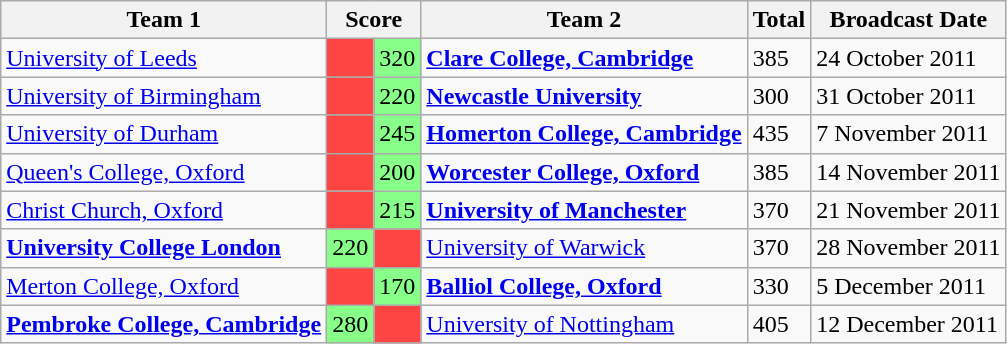<table class="wikitable" border="1">
<tr>
<th>Team 1</th>
<th colspan=2>Score</th>
<th>Team 2</th>
<th>Total</th>
<th>Broadcast Date</th>
</tr>
<tr>
<td><a href='#'>University of Leeds</a></td>
<td style="background:#ff4444"></td>
<td style="background:#88ff88">320</td>
<td><strong><a href='#'>Clare College, Cambridge</a></strong></td>
<td>385</td>
<td>24 October 2011</td>
</tr>
<tr>
<td><a href='#'>University of Birmingham</a></td>
<td style="background:#ff4444"></td>
<td style="background:#88ff88">220</td>
<td><strong><a href='#'>Newcastle University</a></strong></td>
<td>300</td>
<td>31 October 2011</td>
</tr>
<tr>
<td><a href='#'>University of Durham</a></td>
<td style="background:#ff4444"></td>
<td style="background:#88ff88">245</td>
<td><strong><a href='#'>Homerton College, Cambridge</a></strong></td>
<td>435</td>
<td>7 November 2011</td>
</tr>
<tr>
<td><a href='#'>Queen's College, Oxford</a></td>
<td style="background:#ff4444"></td>
<td style="background:#88ff88">200</td>
<td><strong><a href='#'>Worcester College, Oxford</a></strong></td>
<td>385</td>
<td>14 November 2011</td>
</tr>
<tr>
<td><a href='#'>Christ Church, Oxford</a></td>
<td style="background:#ff4444"></td>
<td style="background:#88ff88">215</td>
<td><strong><a href='#'>University of Manchester</a></strong></td>
<td>370</td>
<td>21 November 2011</td>
</tr>
<tr>
<td><strong><a href='#'>University College London</a></strong></td>
<td style="background:#88ff88">220</td>
<td style="background:#ff4444"></td>
<td><a href='#'>University of Warwick</a></td>
<td>370</td>
<td>28 November 2011</td>
</tr>
<tr>
<td><a href='#'>Merton College, Oxford</a></td>
<td style="background:#ff4444"></td>
<td style="background:#88ff88">170</td>
<td><strong><a href='#'>Balliol College, Oxford</a></strong></td>
<td>330</td>
<td>5 December 2011</td>
</tr>
<tr>
<td><strong><a href='#'>Pembroke College, Cambridge</a></strong></td>
<td style="background:#88ff88">280</td>
<td style="background:#ff4444"></td>
<td><a href='#'>University of Nottingham</a></td>
<td>405</td>
<td>12 December 2011</td>
</tr>
</table>
